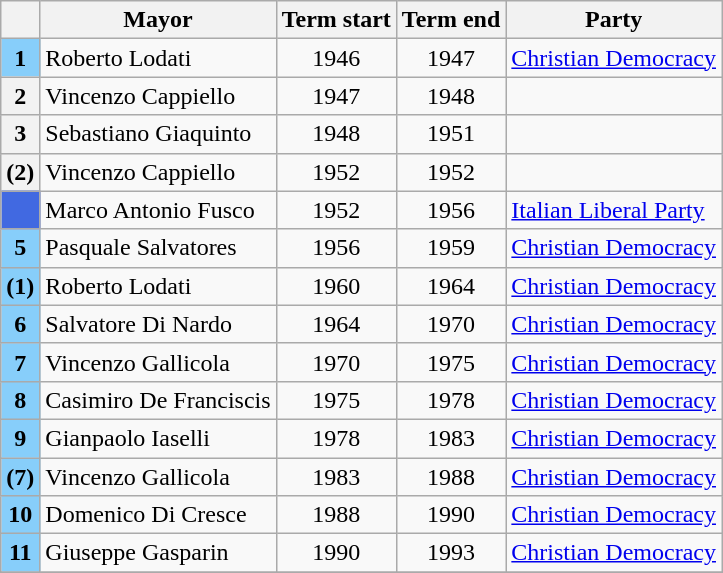<table class="wikitable">
<tr>
<th class=unsortable> </th>
<th>Mayor</th>
<th>Term start</th>
<th>Term end</th>
<th>Party</th>
</tr>
<tr>
<th style="background:#87CEFA;">1</th>
<td>Roberto Lodati</td>
<td align=center>1946</td>
<td align=center>1947</td>
<td><a href='#'>Christian Democracy</a></td>
</tr>
<tr>
<th>2</th>
<td>Vincenzo Cappiello</td>
<td align=center>1947</td>
<td align=center>1948</td>
<td></td>
</tr>
<tr>
<th>3</th>
<td>Sebastiano Giaquinto</td>
<td align=center>1948</td>
<td align=center>1951</td>
<td></td>
</tr>
<tr>
<th>(2)</th>
<td>Vincenzo Cappiello</td>
<td align=center>1952</td>
<td align=center>1952</td>
<td></td>
</tr>
<tr>
<th style="background:#4169E1;"></th>
<td>Marco Antonio Fusco</td>
<td align=center>1952</td>
<td align=center>1956</td>
<td><a href='#'>Italian Liberal Party</a></td>
</tr>
<tr>
<th style="background:#87CEFA;">5</th>
<td>Pasquale Salvatores</td>
<td align=center>1956</td>
<td align=center>1959</td>
<td><a href='#'>Christian Democracy</a></td>
</tr>
<tr>
<th style="background:#87CEFA;">(1)</th>
<td>Roberto Lodati</td>
<td align=center>1960</td>
<td align=center>1964</td>
<td><a href='#'>Christian Democracy</a></td>
</tr>
<tr>
<th style="background:#87CEFA;">6</th>
<td>Salvatore Di Nardo</td>
<td align=center>1964</td>
<td align=center>1970</td>
<td><a href='#'>Christian Democracy</a></td>
</tr>
<tr>
<th style="background:#87CEFA;">7</th>
<td>Vincenzo Gallicola</td>
<td align=center>1970</td>
<td align=center>1975</td>
<td><a href='#'>Christian Democracy</a></td>
</tr>
<tr>
<th style="background:#87CEFA;">8</th>
<td>Casimiro De Franciscis</td>
<td align=center>1975</td>
<td align=center>1978</td>
<td><a href='#'>Christian Democracy</a></td>
</tr>
<tr>
<th style="background:#87CEFA;">9</th>
<td>Gianpaolo Iaselli</td>
<td align=center>1978</td>
<td align=center>1983</td>
<td><a href='#'>Christian Democracy</a></td>
</tr>
<tr>
<th style="background:#87CEFA;">(7)</th>
<td>Vincenzo Gallicola</td>
<td align=center>1983</td>
<td align=center>1988</td>
<td><a href='#'>Christian Democracy</a></td>
</tr>
<tr>
<th style="background:#87CEFA;">10</th>
<td>Domenico Di Cresce</td>
<td align=center>1988</td>
<td align=center>1990</td>
<td><a href='#'>Christian Democracy</a></td>
</tr>
<tr>
<th style="background:#87CEFA;">11</th>
<td>Giuseppe Gasparin</td>
<td align=center>1990</td>
<td align=center>1993</td>
<td><a href='#'>Christian Democracy</a></td>
</tr>
<tr>
</tr>
</table>
